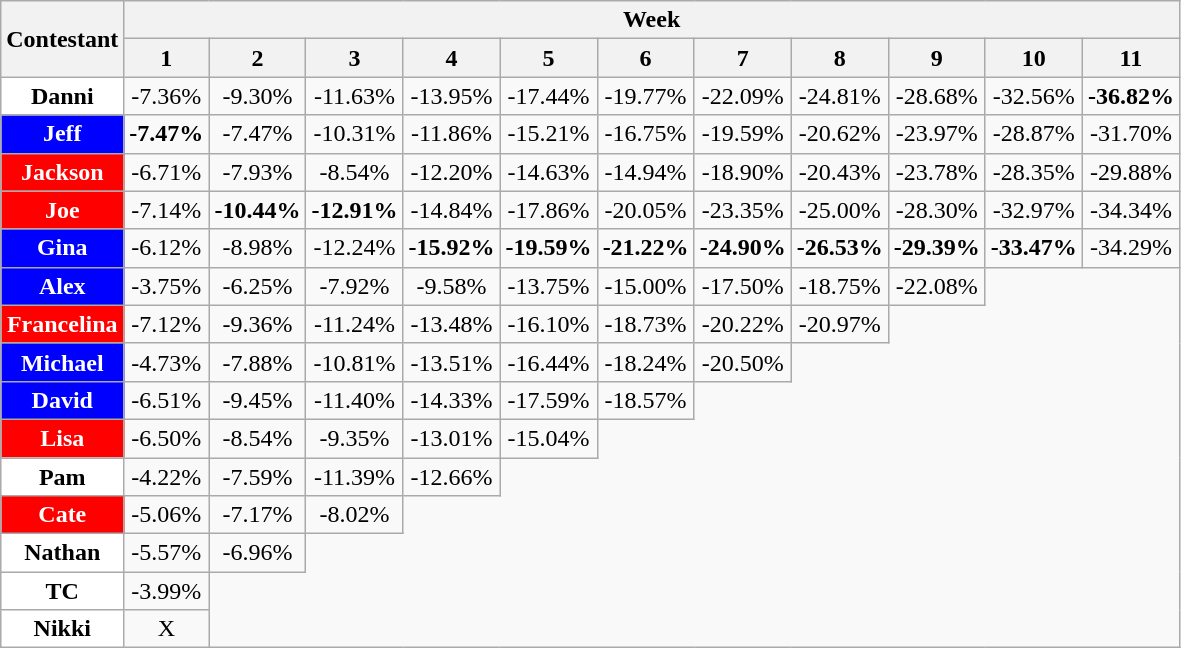<table class="wikitable" style="text-align:center" align="center">
<tr>
<th rowspan="2">Contestant</th>
<th colspan="15">Week</th>
</tr>
<tr>
<th>1</th>
<th>2</th>
<th>3</th>
<th>4</th>
<th>5</th>
<th>6</th>
<th>7</th>
<th>8</th>
<th>9</th>
<th>10</th>
<th>11</th>
</tr>
<tr>
<td style="background:white;color:black;"><strong>Danni</strong></td>
<td>-7.36%</td>
<td>-9.30%</td>
<td>-11.63%</td>
<td>-13.95%</td>
<td>-17.44%</td>
<td>-19.77%</td>
<td>-22.09%</td>
<td>-24.81%</td>
<td>-28.68%</td>
<td>-32.56%</td>
<td><strong>-36.82%</strong></td>
</tr>
<tr>
<td style="background:blue;color:white;"><strong>Jeff</strong></td>
<td><strong>-7.47%</strong></td>
<td>-7.47%</td>
<td>-10.31%</td>
<td>-11.86%</td>
<td>-15.21%</td>
<td>-16.75%</td>
<td>-19.59%</td>
<td>-20.62%</td>
<td>-23.97%</td>
<td>-28.87%</td>
<td>-31.70%</td>
</tr>
<tr>
<td style="background:red;color:white;"><strong>Jackson</strong></td>
<td>-6.71%</td>
<td>-7.93%</td>
<td>-8.54%</td>
<td>-12.20%</td>
<td>-14.63%</td>
<td>-14.94%</td>
<td>-18.90%</td>
<td>-20.43%</td>
<td>-23.78%</td>
<td>-28.35%</td>
<td>-29.88%</td>
</tr>
<tr>
<td style="background:red;color:white;"><strong>Joe</strong></td>
<td>-7.14%</td>
<td><strong>-10.44%</strong></td>
<td><strong>-12.91%</strong></td>
<td>-14.84%</td>
<td>-17.86%</td>
<td>-20.05%</td>
<td>-23.35%</td>
<td>-25.00%</td>
<td>-28.30%</td>
<td>-32.97%</td>
<td>-34.34%</td>
</tr>
<tr>
<td style="background:blue;color:white;"><strong>Gina</strong></td>
<td>-6.12%</td>
<td>-8.98%</td>
<td>-12.24%</td>
<td><strong>-15.92%</strong></td>
<td><strong>-19.59%</strong></td>
<td><strong>-21.22%</strong></td>
<td><strong>-24.90%</strong></td>
<td><strong>-26.53%</strong></td>
<td><strong>-29.39%</strong></td>
<td><strong>-33.47%</strong></td>
<td>-34.29%</td>
</tr>
<tr>
<td style="background:blue;color:white;"><strong>Alex</strong></td>
<td>-3.75%</td>
<td>-6.25%</td>
<td>-7.92%</td>
<td>-9.58%</td>
<td>-13.75%</td>
<td>-15.00%</td>
<td>-17.50%</td>
<td>-18.75%</td>
<td>-22.08%</td>
</tr>
<tr>
<td style="background:red;color:white;"><strong>Francelina</strong></td>
<td>-7.12%</td>
<td>-9.36%</td>
<td>-11.24%</td>
<td>-13.48%</td>
<td>-16.10%</td>
<td>-18.73%</td>
<td>-20.22%</td>
<td>-20.97%</td>
</tr>
<tr>
<td style="background:blue;color:white;"><strong>Michael</strong></td>
<td>-4.73%</td>
<td>-7.88%</td>
<td>-10.81%</td>
<td>-13.51%</td>
<td>-16.44%</td>
<td>-18.24%</td>
<td>-20.50%</td>
</tr>
<tr>
<td style="background:blue;color:white;"><strong>David</strong></td>
<td>-6.51%</td>
<td>-9.45%</td>
<td>-11.40%</td>
<td>-14.33%</td>
<td>-17.59%</td>
<td>-18.57%</td>
</tr>
<tr>
<td style="background:red;color:white;"><strong>Lisa</strong></td>
<td>-6.50%</td>
<td>-8.54%</td>
<td>-9.35%</td>
<td>-13.01%</td>
<td>-15.04%</td>
</tr>
<tr>
<td style="background:white;color:black;"><strong>Pam</strong></td>
<td>-4.22%</td>
<td>-7.59%</td>
<td>-11.39%</td>
<td>-12.66%</td>
</tr>
<tr>
<td style="background:red;color:white;"><strong>Cate</strong></td>
<td>-5.06%</td>
<td>-7.17%</td>
<td>-8.02%</td>
</tr>
<tr>
<td style="background:white;color:black;"><strong>Nathan</strong></td>
<td>-5.57%</td>
<td>-6.96%</td>
</tr>
<tr>
<td style="background:white;color:black;"><strong>TC</strong></td>
<td>-3.99%</td>
</tr>
<tr>
<td style="background:white;color:black;"><strong>Nikki</strong></td>
<td>X</td>
</tr>
</table>
